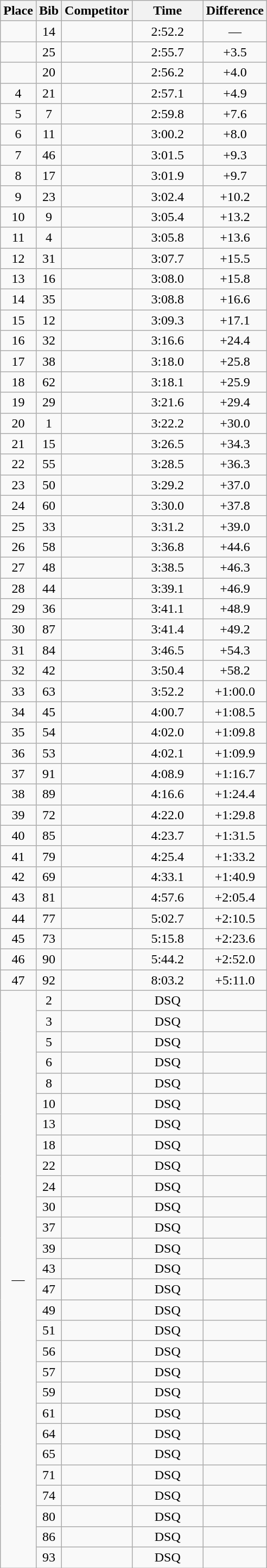<table class="wikitable sortable" style="text-align:center">
<tr>
<th>Place</th>
<th>Bib</th>
<th>Competitor</th>
<th width=80>Time</th>
<th>Difference</th>
</tr>
<tr>
<td></td>
<td>14</td>
<td align=left></td>
<td>2:52.2</td>
<td>—</td>
</tr>
<tr>
<td></td>
<td>25</td>
<td align=left></td>
<td>2:55.7</td>
<td>+3.5</td>
</tr>
<tr>
<td></td>
<td>20</td>
<td align=left></td>
<td>2:56.2</td>
<td>+4.0</td>
</tr>
<tr>
<td>4</td>
<td>21</td>
<td align=left></td>
<td>2:57.1</td>
<td>+4.9</td>
</tr>
<tr>
<td>5</td>
<td>7</td>
<td align=left></td>
<td>2:59.8</td>
<td>+7.6</td>
</tr>
<tr>
<td>6</td>
<td>11</td>
<td align=left></td>
<td>3:00.2</td>
<td>+8.0</td>
</tr>
<tr>
<td>7</td>
<td>46</td>
<td align=left></td>
<td>3:01.5</td>
<td>+9.3</td>
</tr>
<tr>
<td>8</td>
<td>17</td>
<td align=left></td>
<td>3:01.9</td>
<td>+9.7</td>
</tr>
<tr>
<td>9</td>
<td>23</td>
<td align=left></td>
<td>3:02.4</td>
<td>+10.2</td>
</tr>
<tr>
<td>10</td>
<td>9</td>
<td align=left></td>
<td>3:05.4</td>
<td>+13.2</td>
</tr>
<tr>
<td>11</td>
<td>4</td>
<td align=left></td>
<td>3:05.8</td>
<td>+13.6</td>
</tr>
<tr>
<td>12</td>
<td>31</td>
<td align=left></td>
<td>3:07.7</td>
<td>+15.5</td>
</tr>
<tr>
<td>13</td>
<td>16</td>
<td align=left></td>
<td>3:08.0</td>
<td>+15.8</td>
</tr>
<tr>
<td>14</td>
<td>35</td>
<td align=left></td>
<td>3:08.8</td>
<td>+16.6</td>
</tr>
<tr>
<td>15</td>
<td>12</td>
<td align=left></td>
<td>3:09.3</td>
<td>+17.1</td>
</tr>
<tr>
<td>16</td>
<td>32</td>
<td align=left></td>
<td>3:16.6</td>
<td>+24.4</td>
</tr>
<tr>
<td>17</td>
<td>38</td>
<td align=left></td>
<td>3:18.0</td>
<td>+25.8</td>
</tr>
<tr>
<td>18</td>
<td>62</td>
<td align=left></td>
<td>3:18.1</td>
<td>+25.9</td>
</tr>
<tr>
<td>19</td>
<td>29</td>
<td align=left></td>
<td>3:21.6</td>
<td>+29.4</td>
</tr>
<tr>
<td>20</td>
<td>1</td>
<td align=left></td>
<td>3:22.2</td>
<td>+30.0</td>
</tr>
<tr>
<td>21</td>
<td>15</td>
<td align=left></td>
<td>3:26.5</td>
<td>+34.3</td>
</tr>
<tr>
<td>22</td>
<td>55</td>
<td align=left></td>
<td>3:28.5</td>
<td>+36.3</td>
</tr>
<tr>
<td>23</td>
<td>50</td>
<td align=left></td>
<td>3:29.2</td>
<td>+37.0</td>
</tr>
<tr>
<td>24</td>
<td>60</td>
<td align=left></td>
<td>3:30.0</td>
<td>+37.8</td>
</tr>
<tr>
<td>25</td>
<td>33</td>
<td align=left></td>
<td>3:31.2</td>
<td>+39.0</td>
</tr>
<tr>
<td>26</td>
<td>58</td>
<td align=left></td>
<td>3:36.8</td>
<td>+44.6</td>
</tr>
<tr>
<td>27</td>
<td>48</td>
<td align=left></td>
<td>3:38.5</td>
<td>+46.3</td>
</tr>
<tr>
<td>28</td>
<td>44</td>
<td align=left></td>
<td>3:39.1</td>
<td>+46.9</td>
</tr>
<tr>
<td>29</td>
<td>36</td>
<td align=left></td>
<td>3:41.1</td>
<td>+48.9</td>
</tr>
<tr>
<td>30</td>
<td>87</td>
<td align=left></td>
<td>3:41.4</td>
<td>+49.2</td>
</tr>
<tr>
<td>31</td>
<td>84</td>
<td align=left></td>
<td>3:46.5</td>
<td>+54.3</td>
</tr>
<tr>
<td>32</td>
<td>42</td>
<td align=left></td>
<td>3:50.4</td>
<td>+58.2</td>
</tr>
<tr>
<td>33</td>
<td>63</td>
<td align=left></td>
<td>3:52.2</td>
<td>+1:00.0</td>
</tr>
<tr>
<td>34</td>
<td>45</td>
<td align=left></td>
<td>4:00.7</td>
<td>+1:08.5</td>
</tr>
<tr>
<td>35</td>
<td>54</td>
<td align=left></td>
<td>4:02.0</td>
<td>+1:09.8</td>
</tr>
<tr>
<td>36</td>
<td>53</td>
<td align=left></td>
<td>4:02.1</td>
<td>+1:09.9</td>
</tr>
<tr>
<td>37</td>
<td>91</td>
<td align=left></td>
<td>4:08.9</td>
<td>+1:16.7</td>
</tr>
<tr>
<td>38</td>
<td>89</td>
<td align=left></td>
<td>4:16.6</td>
<td>+1:24.4</td>
</tr>
<tr>
<td>39</td>
<td>72</td>
<td align=left></td>
<td>4:22.0</td>
<td>+1:29.8</td>
</tr>
<tr>
<td>40</td>
<td>85</td>
<td align=left></td>
<td>4:23.7</td>
<td>+1:31.5</td>
</tr>
<tr>
<td>41</td>
<td>79</td>
<td align=left></td>
<td>4:25.4</td>
<td>+1:33.2</td>
</tr>
<tr>
<td>42</td>
<td>69</td>
<td align=left></td>
<td>4:33.1</td>
<td>+1:40.9</td>
</tr>
<tr>
<td>43</td>
<td>81</td>
<td align=left></td>
<td>4:57.6</td>
<td>+2:05.4</td>
</tr>
<tr>
<td>44</td>
<td>77</td>
<td align=left></td>
<td>5:02.7</td>
<td>+2:10.5</td>
</tr>
<tr>
<td>45</td>
<td>73</td>
<td align=left></td>
<td>5:15.8</td>
<td>+2:23.6</td>
</tr>
<tr>
<td>46</td>
<td>90</td>
<td align=left></td>
<td>5:44.2</td>
<td>+2:52.0</td>
</tr>
<tr>
<td>47</td>
<td>92</td>
<td align=left></td>
<td>8:03.2</td>
<td>+5:11.0</td>
</tr>
<tr>
<td rowspan=28>—</td>
<td>2</td>
<td align=left></td>
<td>DSQ</td>
<td></td>
</tr>
<tr>
<td>3</td>
<td align=left></td>
<td>DSQ</td>
<td></td>
</tr>
<tr>
<td>5</td>
<td align=left></td>
<td>DSQ</td>
<td></td>
</tr>
<tr>
<td>6</td>
<td align=left></td>
<td>DSQ</td>
<td></td>
</tr>
<tr>
<td>8</td>
<td align=left></td>
<td>DSQ</td>
<td></td>
</tr>
<tr>
<td>10</td>
<td align=left></td>
<td>DSQ</td>
<td></td>
</tr>
<tr>
<td>13</td>
<td align=left></td>
<td>DSQ</td>
<td></td>
</tr>
<tr>
<td>18</td>
<td align=left></td>
<td>DSQ</td>
<td></td>
</tr>
<tr>
<td>22</td>
<td align=left></td>
<td>DSQ</td>
<td></td>
</tr>
<tr>
<td>24</td>
<td align=left></td>
<td>DSQ</td>
<td></td>
</tr>
<tr>
<td>30</td>
<td align=left></td>
<td>DSQ</td>
<td></td>
</tr>
<tr>
<td>37</td>
<td align=left></td>
<td>DSQ</td>
<td></td>
</tr>
<tr>
<td>39</td>
<td align=left></td>
<td>DSQ</td>
<td></td>
</tr>
<tr>
<td>43</td>
<td align=left></td>
<td>DSQ</td>
<td></td>
</tr>
<tr>
<td>47</td>
<td align=left></td>
<td>DSQ</td>
<td></td>
</tr>
<tr>
<td>49</td>
<td align=left></td>
<td>DSQ</td>
<td></td>
</tr>
<tr>
<td>51</td>
<td align=left></td>
<td>DSQ</td>
<td></td>
</tr>
<tr>
<td>56</td>
<td align=left></td>
<td>DSQ</td>
<td></td>
</tr>
<tr>
<td>57</td>
<td align=left></td>
<td>DSQ</td>
<td></td>
</tr>
<tr>
<td>59</td>
<td align=left></td>
<td>DSQ</td>
<td></td>
</tr>
<tr>
<td>61</td>
<td align=left></td>
<td>DSQ</td>
<td></td>
</tr>
<tr>
<td>64</td>
<td align=left></td>
<td>DSQ</td>
<td></td>
</tr>
<tr>
<td>65</td>
<td align=left></td>
<td>DSQ</td>
<td></td>
</tr>
<tr>
<td>71</td>
<td align=left></td>
<td>DSQ</td>
<td></td>
</tr>
<tr>
<td>74</td>
<td align=left></td>
<td>DSQ</td>
<td></td>
</tr>
<tr>
<td>80</td>
<td align=left></td>
<td>DSQ</td>
<td></td>
</tr>
<tr>
<td>86</td>
<td align=left></td>
<td>DSQ</td>
<td></td>
</tr>
<tr>
<td>93</td>
<td align=left></td>
<td>DSQ</td>
<td></td>
</tr>
</table>
